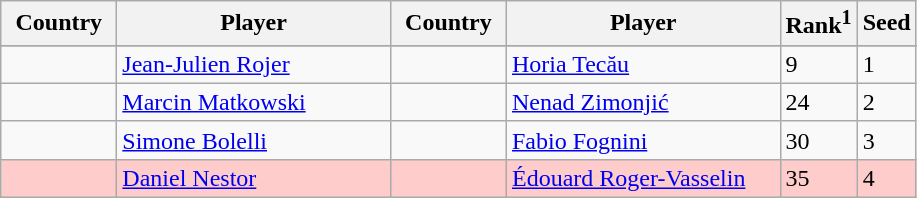<table class="sortable wikitable">
<tr>
<th width="70">Country</th>
<th width="175">Player</th>
<th width="70">Country</th>
<th width="175">Player</th>
<th>Rank<sup>1</sup></th>
<th>Seed</th>
</tr>
<tr style="background:#cfc;">
</tr>
<tr>
<td></td>
<td><a href='#'>Jean-Julien Rojer</a></td>
<td></td>
<td><a href='#'>Horia Tecău</a></td>
<td>9</td>
<td>1</td>
</tr>
<tr>
<td></td>
<td><a href='#'>Marcin Matkowski</a></td>
<td></td>
<td><a href='#'>Nenad Zimonjić</a></td>
<td>24</td>
<td>2</td>
</tr>
<tr>
<td></td>
<td><a href='#'>Simone Bolelli</a></td>
<td></td>
<td><a href='#'>Fabio Fognini</a></td>
<td>30</td>
<td>3</td>
</tr>
<tr style="background:#fcc;">
<td></td>
<td><a href='#'>Daniel Nestor</a></td>
<td></td>
<td><a href='#'>Édouard Roger-Vasselin</a></td>
<td>35</td>
<td>4</td>
</tr>
</table>
